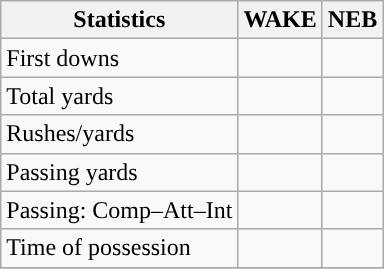<table class="wikitable" style="float: left;">
<tr>
<th>Statistics</th>
<th>WAKE</th>
<th>NEB</th>
</tr>
<tr>
<td>First downs</td>
<td></td>
<td></td>
</tr>
<tr>
<td>Total yards</td>
<td></td>
<td></td>
</tr>
<tr>
<td>Rushes/yards</td>
<td></td>
<td></td>
</tr>
<tr>
<td>Passing yards</td>
<td></td>
<td></td>
</tr>
<tr>
<td>Passing: Comp–Att–Int</td>
<td></td>
<td></td>
</tr>
<tr>
<td>Time of possession</td>
<td></td>
<td></td>
</tr>
<tr>
</tr>
</table>
